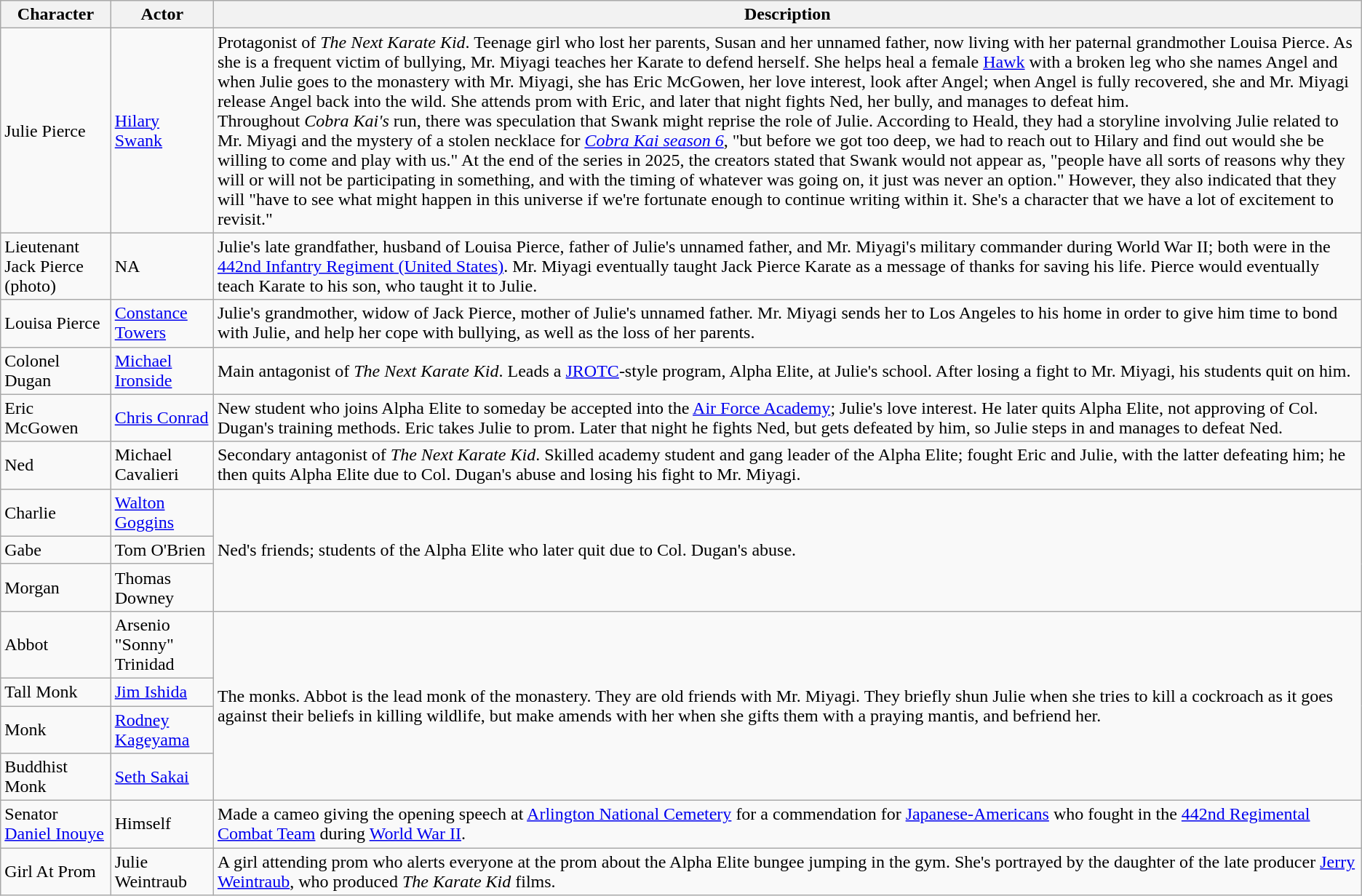<table class="wikitable">
<tr>
<th>Character</th>
<th>Actor</th>
<th>Description</th>
</tr>
<tr>
<td>Julie Pierce</td>
<td><a href='#'>Hilary Swank</a></td>
<td>Protagonist of <em>The Next Karate Kid</em>. Teenage girl who lost her parents, Susan and her unnamed father, now living with her paternal grandmother Louisa Pierce. As she is a frequent victim of bullying, Mr. Miyagi teaches her Karate to defend herself. She helps heal a female <a href='#'>Hawk</a> with a broken leg who she names Angel and when Julie goes to the monastery with Mr. Miyagi, she has Eric McGowen, her love interest, look after Angel; when Angel is fully recovered, she and Mr. Miyagi release Angel back into the wild. She attends prom with Eric, and later that night fights Ned, her bully, and manages to defeat him.<br>Throughout <em>Cobra Kai's</em> run, there was speculation that Swank might reprise the role of Julie. According to Heald, they had a storyline involving Julie related to Mr. Miyagi and the mystery of a stolen necklace for <em><a href='#'>Cobra Kai season 6</a></em>, "but before we got too deep, we had to reach out to Hilary and find out would she be willing to come and play with us." At the end of the series in 2025, the creators stated that Swank would not appear as, "people have all sorts of reasons why they will or will not be participating in something, and with the timing of whatever was going on, it just was never an option." However, they also indicated that they will "have to see what might happen in this universe if we're fortunate enough to continue writing within it. She's a character that we have a lot of excitement to revisit."</td>
</tr>
<tr>
<td>Lieutenant Jack Pierce (photo)</td>
<td>NA</td>
<td>Julie's late grandfather, husband of Louisa Pierce, father of Julie's unnamed father, and Mr. Miyagi's military commander during World War II; both were in the <a href='#'>442nd Infantry Regiment (United States)</a>. Mr. Miyagi eventually taught Jack Pierce Karate as a message of thanks for saving his life. Pierce would eventually teach Karate to his son, who taught it to Julie.</td>
</tr>
<tr>
<td>Louisa Pierce</td>
<td><a href='#'>Constance Towers</a></td>
<td>Julie's grandmother, widow of Jack Pierce, mother of Julie's unnamed father. Mr. Miyagi sends her to Los Angeles to his home in order to give him time to bond with Julie, and help her cope with bullying, as well as the loss of her parents.</td>
</tr>
<tr>
<td>Colonel Dugan</td>
<td><a href='#'>Michael Ironside</a></td>
<td>Main antagonist of <em>The Next Karate Kid</em>. Leads a <a href='#'>JROTC</a>-style program, Alpha Elite, at Julie's school. After losing a fight to Mr. Miyagi, his students quit on him.</td>
</tr>
<tr>
<td>Eric McGowen</td>
<td><a href='#'>Chris Conrad</a></td>
<td>New student who joins Alpha Elite to someday be accepted into the <a href='#'>Air Force Academy</a>; Julie's love interest. He later quits Alpha Elite, not approving of Col. Dugan's training methods. Eric takes Julie to prom. Later that night he fights Ned, but gets defeated by him, so Julie steps in and manages to defeat Ned.</td>
</tr>
<tr>
<td>Ned</td>
<td>Michael Cavalieri</td>
<td>Secondary antagonist of <em>The Next Karate Kid</em>. Skilled academy student and gang leader of the Alpha Elite; fought Eric and Julie, with the latter defeating him; he then quits Alpha Elite due to Col. Dugan's abuse and losing his fight to Mr. Miyagi.</td>
</tr>
<tr>
<td>Charlie</td>
<td><a href='#'>Walton Goggins</a></td>
<td rowspan="3">Ned's friends; students of the Alpha Elite who later quit due to Col. Dugan's abuse.</td>
</tr>
<tr>
<td>Gabe</td>
<td>Tom O'Brien</td>
</tr>
<tr>
<td>Morgan</td>
<td>Thomas Downey</td>
</tr>
<tr>
<td>Abbot</td>
<td>Arsenio "Sonny" Trinidad</td>
<td rowspan="4">The monks. Abbot is the lead monk of the monastery. They are old friends with Mr. Miyagi. They briefly shun Julie when she tries to kill a cockroach as it goes against their beliefs in killing wildlife, but make amends with her when she gifts them with a praying mantis, and befriend her.</td>
</tr>
<tr>
<td>Tall Monk</td>
<td><a href='#'>Jim Ishida</a></td>
</tr>
<tr>
<td>Monk</td>
<td><a href='#'>Rodney Kageyama</a></td>
</tr>
<tr>
<td>Buddhist Monk</td>
<td><a href='#'>Seth Sakai</a></td>
</tr>
<tr>
<td>Senator <a href='#'>Daniel Inouye</a></td>
<td>Himself</td>
<td>Made a cameo giving the opening speech at <a href='#'>Arlington National Cemetery</a> for a commendation for <a href='#'>Japanese-Americans</a> who fought in the <a href='#'>442nd Regimental Combat Team</a> during <a href='#'>World War II</a>.</td>
</tr>
<tr>
<td>Girl At Prom</td>
<td>Julie Weintraub</td>
<td>A girl attending prom who alerts everyone at the prom about the Alpha Elite bungee jumping in the gym. She's portrayed by the daughter of the late producer <a href='#'>Jerry Weintraub</a>, who produced <em>The Karate Kid</em> films.</td>
</tr>
</table>
